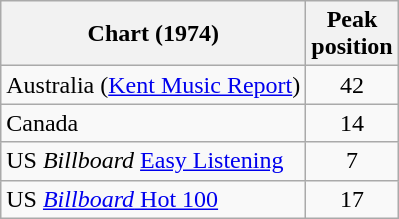<table class="wikitable sortable">
<tr>
<th>Chart (1974)</th>
<th>Peak<br>position</th>
</tr>
<tr>
<td>Australia (<a href='#'>Kent Music Report</a>)</td>
<td align="center">42</td>
</tr>
<tr>
<td>Canada</td>
<td align="center">14</td>
</tr>
<tr>
<td align="left">US <em>Billboard</em> <a href='#'>Easy Listening</a></td>
<td align="center">7</td>
</tr>
<tr>
<td align="left">US <a href='#'><em>Billboard</em> Hot 100</a></td>
<td align="center">17</td>
</tr>
</table>
